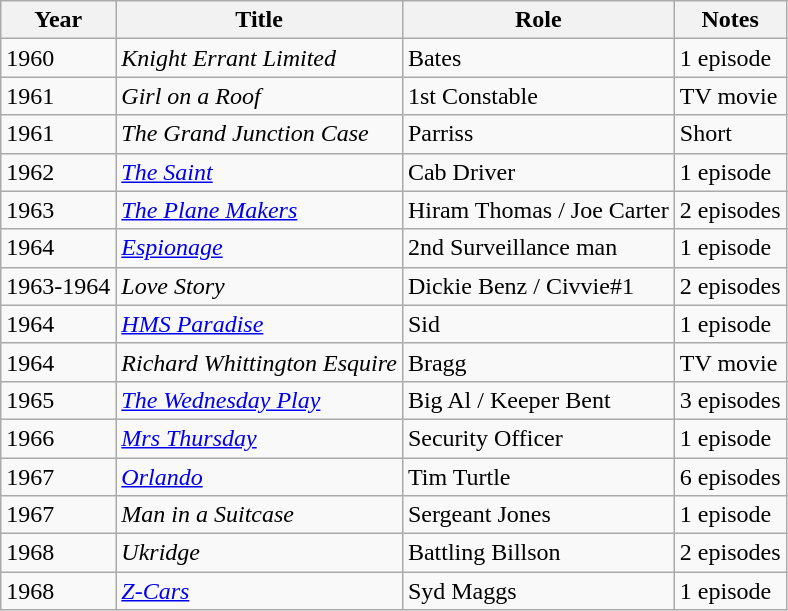<table class="wikitable">
<tr>
<th>Year</th>
<th>Title</th>
<th>Role</th>
<th>Notes</th>
</tr>
<tr>
<td>1960</td>
<td><em>Knight Errant Limited</em></td>
<td>Bates</td>
<td>1 episode</td>
</tr>
<tr>
<td>1961</td>
<td><em>Girl on a Roof</em></td>
<td>1st Constable</td>
<td>TV movie</td>
</tr>
<tr>
<td>1961</td>
<td><em>The Grand Junction Case</em></td>
<td>Parriss</td>
<td>Short</td>
</tr>
<tr>
<td>1962</td>
<td><em><a href='#'>The Saint</a></em></td>
<td>Cab Driver</td>
<td>1 episode</td>
</tr>
<tr>
<td>1963</td>
<td><em><a href='#'>The Plane Makers</a></em></td>
<td>Hiram Thomas / Joe Carter</td>
<td>2 episodes</td>
</tr>
<tr>
<td>1964</td>
<td><em><a href='#'>Espionage</a></em></td>
<td>2nd Surveillance man</td>
<td>1 episode</td>
</tr>
<tr>
<td>1963-1964</td>
<td><em>Love Story</em></td>
<td>Dickie Benz / Civvie#1</td>
<td>2 episodes</td>
</tr>
<tr>
<td>1964</td>
<td><em><a href='#'>HMS Paradise</a></em></td>
<td>Sid</td>
<td>1 episode</td>
</tr>
<tr>
<td>1964</td>
<td><em>Richard Whittington Esquire</em></td>
<td>Bragg</td>
<td>TV movie</td>
</tr>
<tr>
<td>1965</td>
<td><em><a href='#'>The Wednesday Play</a></em></td>
<td>Big Al / Keeper Bent</td>
<td>3 episodes</td>
</tr>
<tr>
<td>1966</td>
<td><em><a href='#'>Mrs Thursday</a></em></td>
<td>Security Officer</td>
<td>1 episode</td>
</tr>
<tr>
<td>1967</td>
<td><em><a href='#'>Orlando</a></em></td>
<td>Tim Turtle</td>
<td>6 episodes</td>
</tr>
<tr>
<td>1967</td>
<td><em>Man in a Suitcase</em></td>
<td>Sergeant Jones</td>
<td>1 episode</td>
</tr>
<tr>
<td>1968</td>
<td><em>Ukridge</em></td>
<td>Battling Billson</td>
<td>2 episodes</td>
</tr>
<tr>
<td>1968</td>
<td><em><a href='#'>Z-Cars</a></em></td>
<td>Syd Maggs</td>
<td>1 episode</td>
</tr>
</table>
